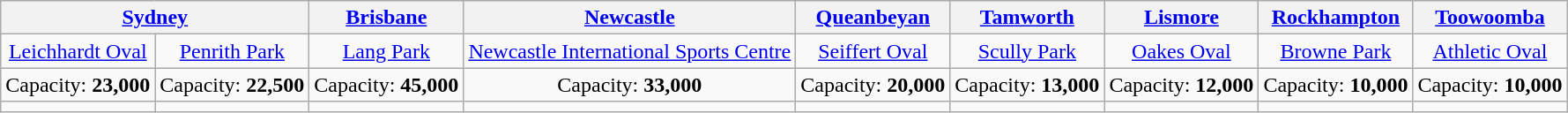<table class="wikitable" style="text-align:center">
<tr>
<th colspan=2><a href='#'>Sydney</a></th>
<th><a href='#'>Brisbane</a></th>
<th><a href='#'>Newcastle</a></th>
<th><a href='#'>Queanbeyan</a></th>
<th><a href='#'>Tamworth</a></th>
<th><a href='#'>Lismore</a></th>
<th><a href='#'>Rockhampton</a></th>
<th><a href='#'>Toowoomba</a></th>
</tr>
<tr>
<td><a href='#'>Leichhardt Oval</a></td>
<td><a href='#'>Penrith Park</a></td>
<td><a href='#'>Lang Park</a></td>
<td><a href='#'>Newcastle International Sports Centre</a></td>
<td><a href='#'>Seiffert Oval</a></td>
<td><a href='#'>Scully Park</a></td>
<td><a href='#'>Oakes Oval</a></td>
<td><a href='#'>Browne Park</a></td>
<td><a href='#'>Athletic Oval</a></td>
</tr>
<tr>
<td>Capacity: <strong>23,000</strong></td>
<td>Capacity: <strong>22,500</strong></td>
<td>Capacity: <strong>45,000</strong></td>
<td>Capacity: <strong>33,000</strong></td>
<td>Capacity: <strong>20,000</strong></td>
<td>Capacity: <strong>13,000</strong></td>
<td>Capacity: <strong>12,000</strong></td>
<td>Capacity: <strong>10,000</strong></td>
<td>Capacity: <strong>10,000</strong></td>
</tr>
<tr>
<td></td>
<td></td>
<td></td>
<td></td>
<td></td>
<td></td>
<td></td>
<td></td>
<td></td>
</tr>
</table>
